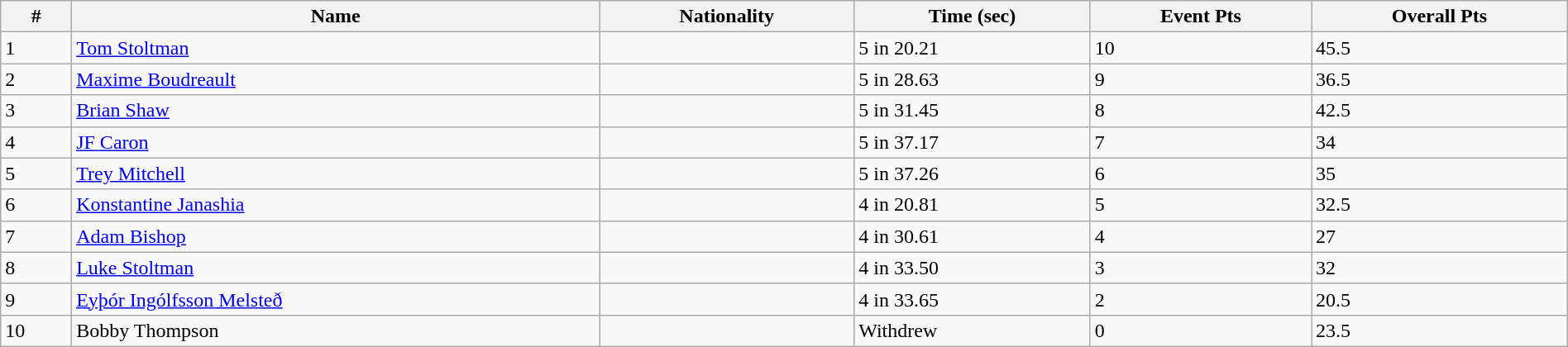<table class="wikitable sortable" style="display: inline-table;width: 100%;">
<tr>
<th>#</th>
<th>Name</th>
<th>Nationality</th>
<th>Time (sec)</th>
<th>Event Pts</th>
<th>Overall Pts</th>
</tr>
<tr>
<td>1</td>
<td><a href='#'>Tom Stoltman</a></td>
<td></td>
<td>5 in 20.21</td>
<td>10</td>
<td>45.5</td>
</tr>
<tr>
<td>2</td>
<td><a href='#'>Maxime Boudreault</a></td>
<td></td>
<td>5 in 28.63</td>
<td>9</td>
<td>36.5</td>
</tr>
<tr>
<td>3</td>
<td><a href='#'>Brian Shaw</a></td>
<td></td>
<td>5 in 31.45</td>
<td>8</td>
<td>42.5</td>
</tr>
<tr>
<td>4</td>
<td><a href='#'>JF Caron</a></td>
<td></td>
<td>5 in 37.17</td>
<td>7</td>
<td>34</td>
</tr>
<tr>
<td>5</td>
<td><a href='#'>Trey Mitchell</a></td>
<td></td>
<td>5 in 37.26</td>
<td>6</td>
<td>35</td>
</tr>
<tr>
<td>6</td>
<td><a href='#'>Konstantine Janashia</a></td>
<td></td>
<td>4 in 20.81</td>
<td>5</td>
<td>32.5</td>
</tr>
<tr>
<td>7</td>
<td><a href='#'>Adam Bishop</a></td>
<td></td>
<td>4 in 30.61</td>
<td>4</td>
<td>27</td>
</tr>
<tr>
<td>8</td>
<td><a href='#'>Luke Stoltman</a></td>
<td></td>
<td>4 in 33.50</td>
<td>3</td>
<td>32</td>
</tr>
<tr>
<td>9</td>
<td><a href='#'>Eyþór Ingólfsson Melsteð</a></td>
<td></td>
<td>4 in 33.65</td>
<td>2</td>
<td>20.5</td>
</tr>
<tr>
<td>10</td>
<td>Bobby Thompson</td>
<td></td>
<td>Withdrew</td>
<td>0</td>
<td>23.5</td>
</tr>
</table>
